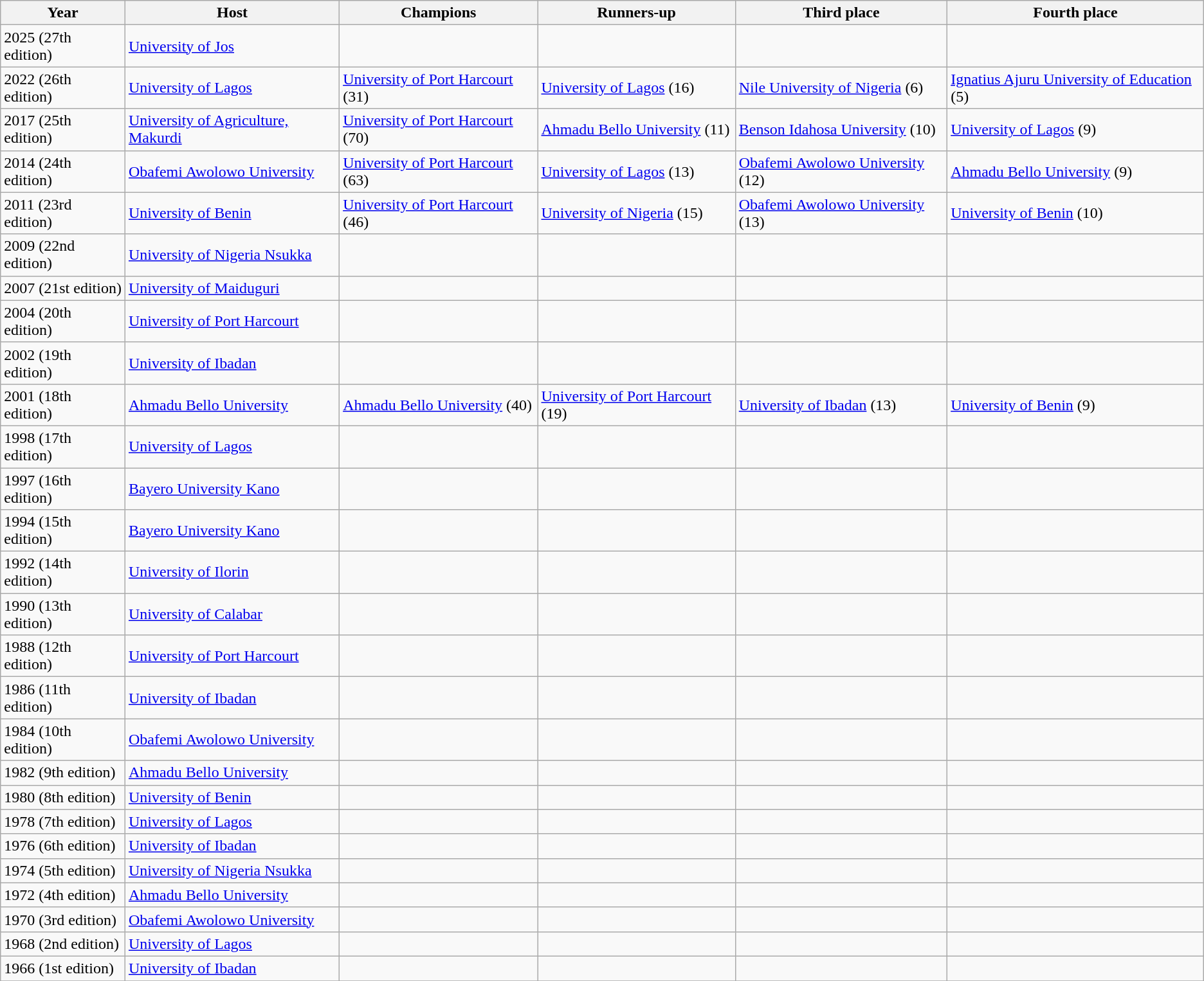<table class="wikitable">
<tr>
<th>Year</th>
<th>Host</th>
<th>Champions</th>
<th>Runners-up</th>
<th>Third place</th>
<th>Fourth place</th>
</tr>
<tr>
<td>2025 (27th edition)</td>
<td><a href='#'>University of Jos</a></td>
<td></td>
<td></td>
<td></td>
<td></td>
</tr>
<tr>
<td>2022 (26th edition)</td>
<td><a href='#'>University of Lagos</a></td>
<td><a href='#'>University of Port Harcourt</a> (31)</td>
<td><a href='#'>University of Lagos</a> (16)</td>
<td><a href='#'>Nile University of Nigeria</a> (6)</td>
<td><a href='#'>Ignatius Ajuru University of Education</a> (5)</td>
</tr>
<tr>
<td>2017 (25th edition) </td>
<td><a href='#'>University of Agriculture, Makurdi</a></td>
<td><a href='#'>University of Port Harcourt</a> (70)</td>
<td><a href='#'>Ahmadu Bello University</a> (11)</td>
<td><a href='#'>Benson Idahosa University</a> (10)</td>
<td><a href='#'>University of Lagos</a> (9)</td>
</tr>
<tr>
<td>2014 (24th edition) </td>
<td><a href='#'>Obafemi Awolowo University</a></td>
<td><a href='#'>University of Port Harcourt</a> (63)</td>
<td><a href='#'>University of Lagos</a> (13)</td>
<td><a href='#'>Obafemi Awolowo University</a> (12)</td>
<td><a href='#'>Ahmadu Bello University</a> (9)</td>
</tr>
<tr>
<td>2011 (23rd edition) </td>
<td><a href='#'>University of Benin</a></td>
<td><a href='#'>University of Port Harcourt</a> (46)</td>
<td><a href='#'>University of Nigeria</a> (15)</td>
<td><a href='#'>Obafemi Awolowo University</a> (13)</td>
<td><a href='#'>University of Benin</a> (10)</td>
</tr>
<tr>
<td>2009 (22nd edition)</td>
<td><a href='#'>University of Nigeria Nsukka</a></td>
<td></td>
<td></td>
<td></td>
<td></td>
</tr>
<tr>
<td>2007 (21st edition)</td>
<td><a href='#'>University of Maiduguri</a></td>
<td></td>
<td></td>
<td></td>
<td></td>
</tr>
<tr>
<td>2004 (20th edition)</td>
<td><a href='#'>University of Port Harcourt</a></td>
<td></td>
<td></td>
<td></td>
<td></td>
</tr>
<tr>
<td>2002 (19th edition)</td>
<td><a href='#'>University of Ibadan</a></td>
<td></td>
<td></td>
<td></td>
<td></td>
</tr>
<tr>
<td>2001 (18th edition) </td>
<td><a href='#'>Ahmadu Bello University</a></td>
<td><a href='#'>Ahmadu Bello University</a> (40)</td>
<td><a href='#'>University of Port Harcourt</a> (19)</td>
<td><a href='#'>University of Ibadan</a> (13)</td>
<td><a href='#'>University of Benin</a> (9)</td>
</tr>
<tr>
<td>1998 (17th edition)</td>
<td><a href='#'>University of Lagos</a></td>
<td></td>
<td></td>
<td></td>
<td></td>
</tr>
<tr>
<td>1997 (16th edition)</td>
<td><a href='#'>Bayero University Kano</a></td>
<td></td>
<td></td>
<td></td>
<td></td>
</tr>
<tr>
<td>1994 (15th edition)</td>
<td><a href='#'>Bayero University Kano</a></td>
<td></td>
<td></td>
<td></td>
<td></td>
</tr>
<tr>
<td>1992 (14th edition)</td>
<td><a href='#'>University of Ilorin</a></td>
<td></td>
<td></td>
<td></td>
<td></td>
</tr>
<tr>
<td>1990 (13th edition)</td>
<td><a href='#'>University of Calabar</a></td>
<td></td>
<td></td>
<td></td>
<td></td>
</tr>
<tr>
<td>1988 (12th edition)</td>
<td><a href='#'>University of Port Harcourt</a></td>
<td></td>
<td></td>
<td></td>
<td></td>
</tr>
<tr>
<td>1986 (11th edition)</td>
<td><a href='#'>University of Ibadan</a></td>
<td></td>
<td></td>
<td></td>
<td></td>
</tr>
<tr>
<td>1984 (10th edition)</td>
<td><a href='#'>Obafemi Awolowo University</a></td>
<td></td>
<td></td>
<td></td>
<td></td>
</tr>
<tr>
<td>1982 (9th edition)</td>
<td><a href='#'>Ahmadu Bello University</a></td>
<td></td>
<td></td>
<td></td>
<td></td>
</tr>
<tr>
<td>1980 (8th edition)</td>
<td><a href='#'>University of Benin</a></td>
<td></td>
<td></td>
<td></td>
<td></td>
</tr>
<tr>
<td>1978 (7th edition)</td>
<td><a href='#'>University of Lagos</a></td>
<td></td>
<td></td>
<td></td>
<td></td>
</tr>
<tr>
<td>1976 (6th edition)</td>
<td><a href='#'>University of Ibadan</a></td>
<td></td>
<td></td>
<td></td>
<td></td>
</tr>
<tr>
<td>1974 (5th edition)</td>
<td><a href='#'>University of Nigeria Nsukka</a></td>
<td></td>
<td></td>
<td></td>
<td></td>
</tr>
<tr>
<td>1972 (4th edition)</td>
<td><a href='#'>Ahmadu Bello University</a></td>
<td></td>
<td></td>
<td></td>
<td></td>
</tr>
<tr>
<td>1970 (3rd edition)</td>
<td><a href='#'>Obafemi Awolowo University</a></td>
<td></td>
<td></td>
<td></td>
<td></td>
</tr>
<tr>
<td>1968 (2nd edition)</td>
<td><a href='#'>University of Lagos</a></td>
<td></td>
<td></td>
<td></td>
<td></td>
</tr>
<tr>
<td>1966 (1st edition)</td>
<td><a href='#'>University of Ibadan</a></td>
<td></td>
<td></td>
<td></td>
<td></td>
</tr>
<tr>
</tr>
</table>
